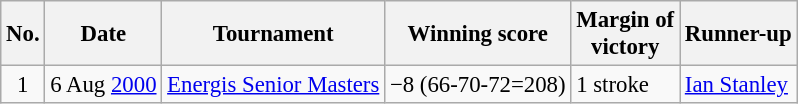<table class="wikitable" style="font-size:95%;">
<tr>
<th>No.</th>
<th>Date</th>
<th>Tournament</th>
<th>Winning score</th>
<th>Margin of<br>victory</th>
<th>Runner-up</th>
</tr>
<tr>
<td align=center>1</td>
<td align=right>6 Aug <a href='#'>2000</a></td>
<td><a href='#'>Energis Senior Masters</a></td>
<td>−8 (66-70-72=208)</td>
<td>1 stroke</td>
<td> <a href='#'>Ian Stanley</a></td>
</tr>
</table>
